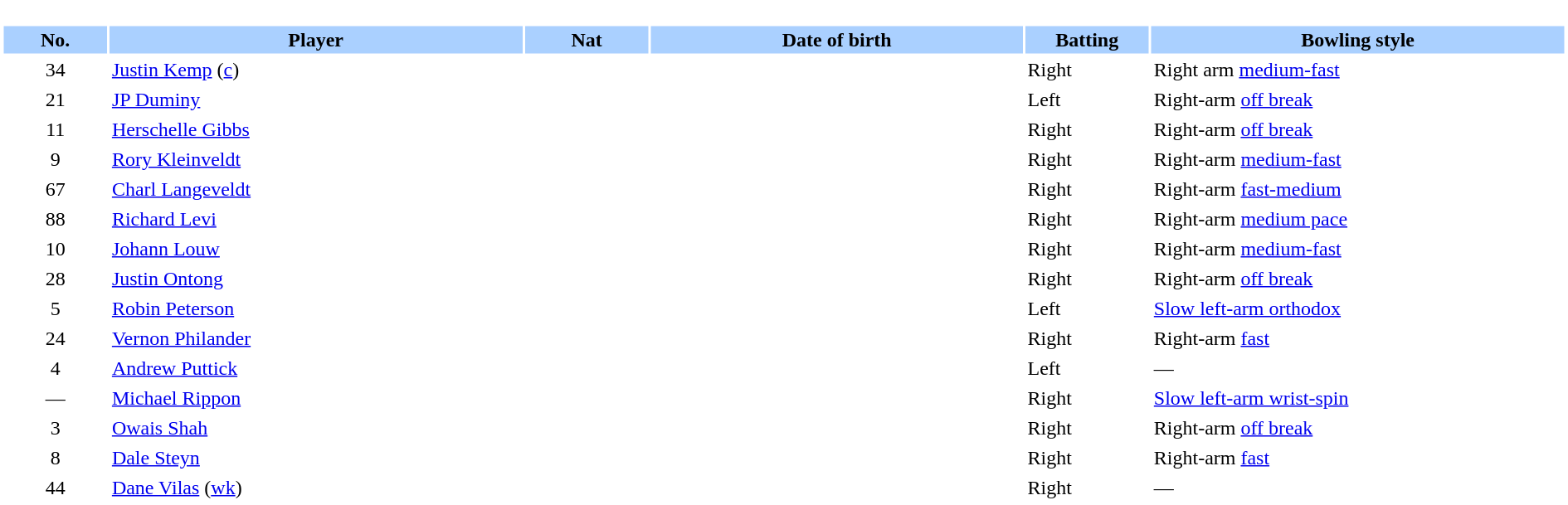<table border="0" style="width:100%;">
<tr>
<td style="vertical-align:top; background:#fff; width:90%;"><br><table border="0" cellspacing="2" cellpadding="2" style="width:100%;">
<tr style="background:#aad0ff;">
<th scope="col" width="5%">No.</th>
<th scope="col" width="20%">Player</th>
<th scope="col" width="6%">Nat</th>
<th scope="col" width="18%">Date of birth</th>
<th scope="col" width="6%">Batting</th>
<th scope="col" width="20%">Bowling style</th>
</tr>
<tr>
<td style="text-align:center">34</td>
<td><a href='#'>Justin Kemp</a> (<a href='#'>c</a>)</td>
<td style="text-align:center"></td>
<td></td>
<td>Right</td>
<td>Right arm <a href='#'>medium-fast</a></td>
</tr>
<tr>
<td style="text-align:center">21</td>
<td><a href='#'>JP Duminy</a></td>
<td style="text-align:center"></td>
<td></td>
<td>Left</td>
<td>Right-arm <a href='#'>off break</a></td>
</tr>
<tr>
<td style="text-align:center">11</td>
<td><a href='#'>Herschelle Gibbs</a></td>
<td style="text-align:center"></td>
<td></td>
<td>Right</td>
<td>Right-arm <a href='#'>off break</a></td>
</tr>
<tr>
<td style="text-align:center">9</td>
<td><a href='#'>Rory Kleinveldt</a></td>
<td style="text-align:center"></td>
<td></td>
<td>Right</td>
<td>Right-arm <a href='#'>medium-fast</a></td>
</tr>
<tr>
<td style="text-align:center">67</td>
<td><a href='#'>Charl Langeveldt</a></td>
<td style="text-align:center"></td>
<td></td>
<td>Right</td>
<td>Right-arm <a href='#'>fast-medium</a></td>
</tr>
<tr>
<td style="text-align:center">88</td>
<td><a href='#'>Richard Levi</a></td>
<td style="text-align:center"></td>
<td></td>
<td>Right</td>
<td>Right-arm <a href='#'>medium pace</a></td>
</tr>
<tr>
<td style="text-align:center">10</td>
<td><a href='#'>Johann Louw</a></td>
<td style="text-align:center"></td>
<td></td>
<td>Right</td>
<td>Right-arm <a href='#'>medium-fast</a></td>
</tr>
<tr>
<td style="text-align:center">28</td>
<td><a href='#'>Justin Ontong</a></td>
<td style="text-align:center"></td>
<td></td>
<td>Right</td>
<td>Right-arm <a href='#'>off break</a></td>
</tr>
<tr>
<td style="text-align:center">5</td>
<td><a href='#'>Robin Peterson</a></td>
<td style="text-align:center"></td>
<td></td>
<td>Left</td>
<td><a href='#'>Slow left-arm orthodox</a></td>
</tr>
<tr>
<td style="text-align:center">24</td>
<td><a href='#'>Vernon Philander</a></td>
<td style="text-align:center"></td>
<td></td>
<td>Right</td>
<td>Right-arm <a href='#'>fast</a></td>
</tr>
<tr>
<td style="text-align:center">4</td>
<td><a href='#'>Andrew Puttick</a></td>
<td style="text-align:center"></td>
<td></td>
<td>Left</td>
<td>—</td>
</tr>
<tr>
<td style="text-align:center">—</td>
<td><a href='#'>Michael Rippon</a></td>
<td style="text-align:center"></td>
<td></td>
<td>Right</td>
<td><a href='#'>Slow left-arm wrist-spin</a></td>
</tr>
<tr>
<td style="text-align:center">3</td>
<td><a href='#'>Owais Shah</a></td>
<td style="text-align:center"></td>
<td></td>
<td>Right</td>
<td>Right-arm <a href='#'>off break</a></td>
</tr>
<tr>
<td style="text-align:center">8</td>
<td><a href='#'>Dale Steyn</a></td>
<td style="text-align:center"></td>
<td></td>
<td>Right</td>
<td>Right-arm <a href='#'>fast</a></td>
</tr>
<tr>
<td style="text-align:center">44</td>
<td><a href='#'>Dane Vilas</a> (<a href='#'>wk</a>)</td>
<td style="text-align:center"></td>
<td></td>
<td>Right</td>
<td>—</td>
</tr>
</table>
</td>
</tr>
</table>
